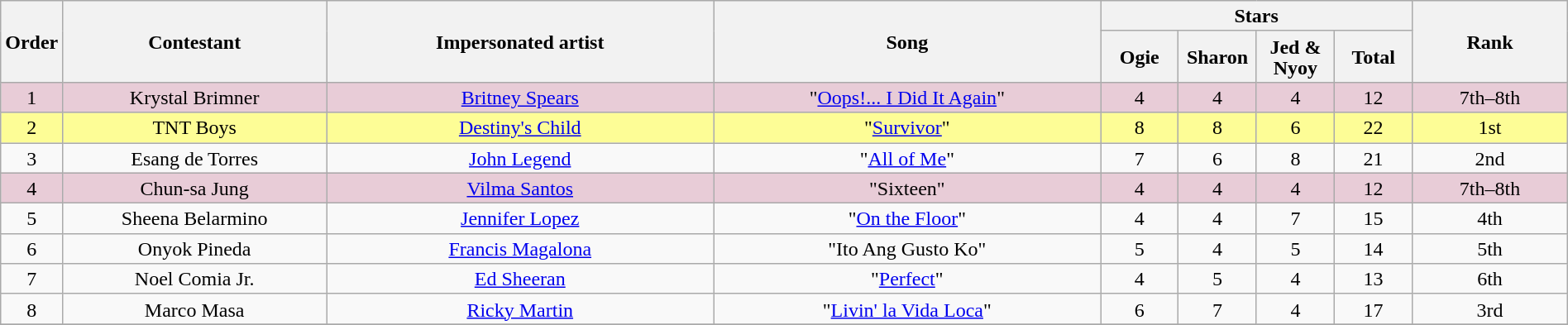<table class="wikitable" style="text-align:center; line-height:17px; width:100%;">
<tr>
<th rowspan="2" style="width:03%;">Order</th>
<th rowspan="2" style="width:17%;">Contestant</th>
<th rowspan="2" style="width:25%;">Impersonated artist</th>
<th rowspan="2" style="width:25%;">Song</th>
<th colspan="4" style="width:20%;">Stars</th>
<th rowspan="2" style="width:10%;">Rank</th>
</tr>
<tr>
<th style="width:05%;">Ogie</th>
<th style="width:05%;">Sharon</th>
<th style="width:05%;">Jed & Nyoy</th>
<th style="width:05%;">Total</th>
</tr>
<tr bgcolor=#E8CCD7>
<td>1</td>
<td>Krystal Brimner</td>
<td><a href='#'>Britney Spears</a></td>
<td>"<a href='#'>Oops!... I Did It Again</a>"</td>
<td>4</td>
<td>4</td>
<td>4</td>
<td>12</td>
<td>7th–8th</td>
</tr>
<tr bgcolor=#FDFD96>
<td>2</td>
<td>TNT Boys</td>
<td><a href='#'>Destiny's Child</a></td>
<td>"<a href='#'>Survivor</a>"</td>
<td>8</td>
<td>8</td>
<td>6</td>
<td>22</td>
<td>1st</td>
</tr>
<tr>
<td>3</td>
<td>Esang de Torres</td>
<td><a href='#'>John Legend</a></td>
<td>"<a href='#'>All of Me</a>"</td>
<td>7</td>
<td>6</td>
<td>8</td>
<td>21</td>
<td>2nd</td>
</tr>
<tr bgcolor=#E8CCD7>
<td>4</td>
<td>Chun-sa Jung</td>
<td><a href='#'>Vilma Santos</a></td>
<td>"Sixteen"</td>
<td>4</td>
<td>4</td>
<td>4</td>
<td>12</td>
<td>7th–8th</td>
</tr>
<tr>
<td>5</td>
<td>Sheena Belarmino</td>
<td><a href='#'>Jennifer Lopez</a></td>
<td>"<a href='#'>On the Floor</a>"</td>
<td>4</td>
<td>4</td>
<td>7</td>
<td>15</td>
<td>4th</td>
</tr>
<tr>
<td>6</td>
<td>Onyok Pineda</td>
<td><a href='#'>Francis Magalona</a></td>
<td>"Ito Ang Gusto Ko"</td>
<td>5</td>
<td>4</td>
<td>5</td>
<td>14</td>
<td>5th</td>
</tr>
<tr>
<td>7</td>
<td>Noel Comia Jr.</td>
<td><a href='#'>Ed Sheeran</a></td>
<td>"<a href='#'>Perfect</a>"</td>
<td>4</td>
<td>5</td>
<td>4</td>
<td>13</td>
<td>6th</td>
</tr>
<tr>
<td>8</td>
<td>Marco Masa</td>
<td><a href='#'>Ricky Martin</a></td>
<td>"<a href='#'>Livin' la Vida Loca</a>"</td>
<td>6</td>
<td>7</td>
<td>4</td>
<td>17</td>
<td>3rd</td>
</tr>
<tr>
</tr>
</table>
